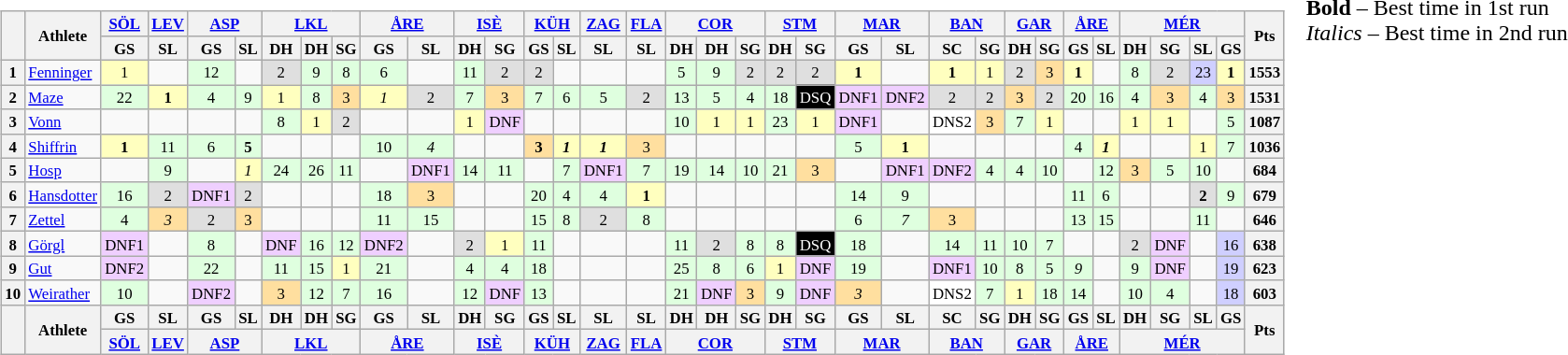<table>
<tr>
<td><br><table class="wikitable" style="font-size: 70%; text-align:center">
<tr valign="top">
<th rowspan=2 valign="middle"></th>
<th rowspan=2 valign="middle">Athlete</th>
<th><a href='#'>SÖL</a><br></th>
<th><a href='#'>LEV</a><br></th>
<th colspan=2><a href='#'>ASP</a><br></th>
<th colspan=3><a href='#'>LKL</a><br></th>
<th colspan=2><a href='#'>ÅRE</a><br></th>
<th colspan=2><a href='#'>ISÈ</a><br></th>
<th colspan=2><a href='#'>KÜH</a><br></th>
<th><a href='#'>ZAG</a><br></th>
<th><a href='#'>FLA</a><br></th>
<th colspan=3><a href='#'>COR</a><br></th>
<th colspan=2><a href='#'>STM</a><br></th>
<th colspan=2><a href='#'>MAR</a><br></th>
<th colspan=2><a href='#'>BAN</a><br></th>
<th colspan=2><a href='#'>GAR</a><br></th>
<th colspan=2><a href='#'>ÅRE</a><br></th>
<th colspan=4><a href='#'>MÉR</a><br></th>
<th rowspan=2 valign="middle">Pts</th>
</tr>
<tr>
<th>GS</th>
<th>SL</th>
<th>GS</th>
<th>SL</th>
<th>DH</th>
<th>DH</th>
<th>SG</th>
<th>GS</th>
<th>SL</th>
<th>DH</th>
<th>SG</th>
<th>GS</th>
<th>SL</th>
<th>SL</th>
<th>SL</th>
<th>DH</th>
<th>DH</th>
<th>SG</th>
<th>DH</th>
<th>SG</th>
<th>GS</th>
<th>SL</th>
<th>SC</th>
<th>SG</th>
<th>DH</th>
<th>SG</th>
<th>GS</th>
<th>SL</th>
<th>DH</th>
<th>SG</th>
<th>SL</th>
<th>GS</th>
</tr>
<tr>
<th>1</th>
<td align=left> <a href='#'>Fenninger</a></td>
<td style="background:#FFFFBF;">1</td>
<td></td>
<td style="background:#DFFFDF;">12</td>
<td></td>
<td style="background:#DFDFDF;">2</td>
<td style="background:#DFFFDF;">9</td>
<td style="background:#DFFFDF;">8</td>
<td style="background:#DFFFDF;">6</td>
<td></td>
<td style="background:#DFFFDF;">11</td>
<td style="background:#DFDFDF;">2</td>
<td style="background:#DFDFDF;">2</td>
<td></td>
<td></td>
<td></td>
<td style="background:#DFFFDF;">5</td>
<td style="background:#DFFFDF;">9</td>
<td style="background:#DFDFDF;">2</td>
<td style="background:#DFDFDF;">2</td>
<td style="background:#DFDFDF;">2</td>
<td style="background:#FFFFBF;"><strong>1</strong></td>
<td></td>
<td style="background:#FFFFBF;"><strong>1</strong></td>
<td style="background:#FFFFBF;">1</td>
<td style="background:#DFDFDF;">2</td>
<td style="background:#FFDF9F;">3</td>
<td style="background:#FFFFBF;"><strong>1</strong></td>
<td></td>
<td style="background:#DFFFDF;">8</td>
<td style="background:#DFDFDF;">2</td>
<td style="background:#CFCFFF;">23</td>
<td style="background:#FFFFBF;"><strong>1</strong></td>
<th>1553</th>
</tr>
<tr>
<th>2</th>
<td align=left> <a href='#'>Maze</a></td>
<td style="background:#DFFFDF;">22</td>
<td style="background:#FFFFBF;"><strong>1</strong></td>
<td style="background:#DFFFDF;">4</td>
<td style="background:#DFFFDF;">9</td>
<td style="background:#FFFFBF;">1</td>
<td style="background:#DFFFDF;">8</td>
<td style="background:#FFDF9F;">3</td>
<td style="background:#FFFFBF;"><em>1</em></td>
<td style="background:#DFDFDF;">2</td>
<td style="background:#DFFFDF;">7</td>
<td style="background:#FFDF9F;">3</td>
<td style="background:#DFFFDF;">7</td>
<td style="background:#DFFFDF;">6</td>
<td style="background:#DFFFDF;">5</td>
<td style="background:#DFDFDF;">2</td>
<td style="background:#DFFFDF;">13</td>
<td style="background:#DFFFDF;">5</td>
<td style="background:#DFFFDF;">4</td>
<td style="background:#DFFFDF;">18</td>
<td style="background:#000000; color:white;">DSQ</td>
<td style="background:#EFCFFF;">DNF1</td>
<td style="background:#EFCFFF;">DNF2</td>
<td style="background:#DFDFDF;">2</td>
<td style="background:#DFDFDF;">2</td>
<td style="background:#FFDF9F;">3</td>
<td style="background:#DFDFDF;">2</td>
<td style="background:#DFFFDF;">20</td>
<td style="background:#DFFFDF;">16</td>
<td style="background:#DFFFDF;">4</td>
<td style="background:#FFDF9F;">3</td>
<td style="background:#DFFFDF;">4</td>
<td style="background:#FFDF9F;">3</td>
<th>1531</th>
</tr>
<tr>
<th>3</th>
<td align=left> <a href='#'>Vonn</a></td>
<td></td>
<td></td>
<td></td>
<td></td>
<td style="background:#DFFFDF;">8</td>
<td style="background:#FFFFBF;">1</td>
<td style="background:#DFDFDF;">2</td>
<td></td>
<td></td>
<td style="background:#FFFFBF;">1</td>
<td style="background:#EFCFFF;">DNF</td>
<td></td>
<td></td>
<td></td>
<td></td>
<td style="background:#DFFFDF;">10</td>
<td style="background:#FFFFBF;">1</td>
<td style="background:#FFFFBF;">1</td>
<td style="background:#DFFFDF;">23</td>
<td style="background:#FFFFBF;">1</td>
<td style="background:#EFCFFF;">DNF1</td>
<td></td>
<td style="background:#FFFFFF;">DNS2</td>
<td style="background:#FFDF9F;">3</td>
<td style="background:#DFFFDF;">7</td>
<td style="background:#FFFFBF;">1</td>
<td></td>
<td></td>
<td style="background:#FFFFBF;">1</td>
<td style="background:#FFFFBF;">1</td>
<td></td>
<td style="background:#DFFFDF;">5</td>
<th>1087</th>
</tr>
<tr>
<th>4</th>
<td align=left> <a href='#'>Shiffrin</a></td>
<td style="background:#FFFFBF;"><strong>1</strong></td>
<td style="background:#DFFFDF;">11</td>
<td style="background:#DFFFDF;">6</td>
<td style="background:#DFFFDF;"><strong>5</strong></td>
<td></td>
<td></td>
<td></td>
<td style="background:#DFFFDF;">10</td>
<td style="background:#DFFFDF;"><em>4</em></td>
<td></td>
<td></td>
<td style="background:#FFDF9F;"><strong>3</strong></td>
<td style="background:#FFFFBF;"><strong><em>1</em></strong></td>
<td style="background:#FFFFBF;"><strong><em>1</em></strong></td>
<td style="background:#FFDF9F;">3</td>
<td></td>
<td></td>
<td></td>
<td></td>
<td></td>
<td style="background:#DFFFDF;">5</td>
<td style="background:#FFFFBF;"><strong>1</strong></td>
<td></td>
<td></td>
<td></td>
<td></td>
<td style="background:#DFFFDF;">4</td>
<td style="background:#FFFFBF;"><strong><em>1</em></strong></td>
<td></td>
<td></td>
<td style="background:#FFFFBF;">1</td>
<td style="background:#DFFFDF;">7</td>
<th>1036</th>
</tr>
<tr>
<th>5</th>
<td align=left> <a href='#'>Hosp</a></td>
<td></td>
<td style="background:#DFFFDF;">9</td>
<td></td>
<td style="background:#FFFFBF;"><em>1</em></td>
<td style="background:#DFFFDF;">24</td>
<td style="background:#DFFFDF;">26</td>
<td style="background:#DFFFDF;">11</td>
<td></td>
<td style="background:#EFCFFF;">DNF1</td>
<td style="background:#DFFFDF;">14</td>
<td style="background:#DFFFDF;">11</td>
<td></td>
<td style="background:#DFFFDF;">7</td>
<td style="background:#EFCFFF;">DNF1</td>
<td style="background:#DFFFDF;">7</td>
<td style="background:#DFFFDF;">19</td>
<td style="background:#DFFFDF;">14</td>
<td style="background:#DFFFDF;">10</td>
<td style="background:#DFFFDF;">21</td>
<td style="background:#FFDF9F;">3</td>
<td></td>
<td style="background:#EFCFFF;">DNF1</td>
<td style="background:#EFCFFF;">DNF2</td>
<td style="background:#DFFFDF;">4</td>
<td style="background:#DFFFDF;">4</td>
<td style="background:#DFFFDF;">10</td>
<td></td>
<td style="background:#DFFFDF;">12</td>
<td style="background:#FFDF9F;">3</td>
<td style="background:#DFFFDF;">5</td>
<td style="background:#DFFFDF;">10</td>
<td></td>
<th>684</th>
</tr>
<tr>
<th>6</th>
<td align=left> <a href='#'>Hansdotter</a></td>
<td style="background:#DFFFDF;">16</td>
<td style="background:#DFDFDF;">2</td>
<td style="background:#EFCFFF;">DNF1</td>
<td style="background:#DFDFDF;">2</td>
<td></td>
<td></td>
<td></td>
<td style="background:#DFFFDF;">18</td>
<td style="background:#FFDF9F;">3</td>
<td></td>
<td></td>
<td style="background:#DFFFDF;">20</td>
<td style="background:#DFFFDF;">4</td>
<td style="background:#DFFFDF;">4</td>
<td style="background:#FFFFBF;"><strong>1</strong></td>
<td></td>
<td></td>
<td></td>
<td></td>
<td></td>
<td style="background:#DFFFDF;">14</td>
<td style="background:#DFFFDF;">9</td>
<td></td>
<td></td>
<td></td>
<td></td>
<td style="background:#DFFFDF;">11</td>
<td style="background:#DFFFDF;">6</td>
<td></td>
<td></td>
<td style="background:#DFDFDF;"><strong>2</strong></td>
<td style="background:#DFFFDF;">9</td>
<th>679</th>
</tr>
<tr>
<th>7</th>
<td align=left> <a href='#'>Zettel</a></td>
<td style="background:#DFFFDF;">4</td>
<td style="background:#FFDF9F;"><em>3</em></td>
<td style="background:#DFDFDF;">2</td>
<td style="background:#FFDF9F;">3</td>
<td></td>
<td></td>
<td></td>
<td style="background:#DFFFDF;">11</td>
<td style="background:#DFFFDF;">15</td>
<td></td>
<td></td>
<td style="background:#DFFFDF;">15</td>
<td style="background:#DFFFDF;">8</td>
<td style="background:#DFDFDF;">2</td>
<td style="background:#DFFFDF;">8</td>
<td></td>
<td></td>
<td></td>
<td></td>
<td></td>
<td style="background:#DFFFDF;">6</td>
<td style="background:#DFFFDF;"><em>7</em></td>
<td style="background:#FFDF9F;">3</td>
<td></td>
<td></td>
<td></td>
<td style="background:#DFFFDF;">13</td>
<td style="background:#DFFFDF;">15</td>
<td></td>
<td></td>
<td style="background:#DFFFDF;">11</td>
<td></td>
<th>646</th>
</tr>
<tr>
<th>8</th>
<td align=left> <a href='#'>Görgl</a></td>
<td style="background:#EFCFFF;">DNF1</td>
<td></td>
<td style="background:#DFFFDF;">8</td>
<td></td>
<td style="background:#EFCFFF;">DNF</td>
<td style="background:#DFFFDF;">16</td>
<td style="background:#DFFFDF;">12</td>
<td style="background:#EFCFFF;">DNF2</td>
<td></td>
<td style="background:#DFDFDF;">2</td>
<td style="background:#FFFFBF;">1</td>
<td style="background:#DFFFDF;">11</td>
<td></td>
<td></td>
<td></td>
<td style="background:#DFFFDF;">11</td>
<td style="background:#DFDFDF;">2</td>
<td style="background:#DFFFDF;">8</td>
<td style="background:#DFFFDF;">8</td>
<td style="background:#000000; color:white;">DSQ</td>
<td style="background:#DFFFDF;">18</td>
<td></td>
<td style="background:#DFFFDF;">14</td>
<td style="background:#DFFFDF;">11</td>
<td style="background:#DFFFDF;">10</td>
<td style="background:#DFFFDF;">7</td>
<td></td>
<td></td>
<td style="background:#DFDFDF;">2</td>
<td style="background:#EFCFFF;">DNF</td>
<td></td>
<td style="background:#CFCFFF;">16</td>
<th>638</th>
</tr>
<tr>
<th>9</th>
<td align=left> <a href='#'>Gut</a></td>
<td style="background:#EFCFFF;">DNF2</td>
<td></td>
<td style="background:#DFFFDF;">22</td>
<td></td>
<td style="background:#DFFFDF;">11</td>
<td style="background:#DFFFDF;">15</td>
<td style="background:#FFFFBF;">1</td>
<td style="background:#DFFFDF;">21</td>
<td></td>
<td style="background:#DFFFDF;">4</td>
<td style="background:#DFFFDF;">4</td>
<td style="background:#DFFFDF;">18</td>
<td></td>
<td></td>
<td></td>
<td style="background:#DFFFDF;">25</td>
<td style="background:#DFFFDF;">8</td>
<td style="background:#DFFFDF;">6</td>
<td style="background:#FFFFBF;">1</td>
<td style="background:#EFCFFF;">DNF</td>
<td style="background:#DFFFDF;">19</td>
<td></td>
<td style="background:#EFCFFF;">DNF1</td>
<td style="background:#DFFFDF;">10</td>
<td style="background:#DFFFDF;">8</td>
<td style="background:#DFFFDF;">5</td>
<td style="background:#DFFFDF;"><em>9</em></td>
<td></td>
<td style="background:#DFFFDF;">9</td>
<td style="background:#EFCFFF;">DNF</td>
<td></td>
<td style="background:#CFCFFF;">19</td>
<th>623</th>
</tr>
<tr>
<th>10</th>
<td align=left> <a href='#'>Weirather</a></td>
<td style="background:#DFFFDF;">10</td>
<td></td>
<td style="background:#EFCFFF;">DNF2</td>
<td></td>
<td style="background:#FFDF9F;">3</td>
<td style="background:#DFFFDF;">12</td>
<td style="background:#DFFFDF;">7</td>
<td style="background:#DFFFDF;">16</td>
<td></td>
<td style="background:#DFFFDF;">12</td>
<td style="background:#EFCFFF;">DNF</td>
<td style="background:#DFFFDF;">13</td>
<td></td>
<td></td>
<td></td>
<td style="background:#DFFFDF;">21</td>
<td style="background:#EFCFFF;">DNF</td>
<td style="background:#FFDF9F;">3</td>
<td style="background:#DFFFDF;">9</td>
<td style="background:#EFCFFF;">DNF</td>
<td style="background:#FFDF9F;"><em>3</em></td>
<td></td>
<td style="background:#FFFFFF;">DNS2</td>
<td style="background:#DFFFDF;">7</td>
<td style="background:#FFFFBF;">1</td>
<td style="background:#DFFFDF;">18</td>
<td style="background:#DFFFDF;">14</td>
<td></td>
<td style="background:#DFFFDF;">10</td>
<td style="background:#DFFFDF;">4</td>
<td></td>
<td style="background:#CFCFFF;">18</td>
<th>603</th>
</tr>
<tr>
<th rowspan=2 valign="middle"></th>
<th rowspan=2 valign="middle">Athlete</th>
<th>GS</th>
<th>SL</th>
<th>GS</th>
<th>SL</th>
<th>DH</th>
<th>DH</th>
<th>SG</th>
<th>GS</th>
<th>SL</th>
<th>DH</th>
<th>SG</th>
<th>GS</th>
<th>SL</th>
<th>SL</th>
<th>SL</th>
<th>DH</th>
<th>DH</th>
<th>SG</th>
<th>DH</th>
<th>SG</th>
<th>GS</th>
<th>SL</th>
<th>SC</th>
<th>SG</th>
<th>DH</th>
<th>SG</th>
<th>GS</th>
<th>SL</th>
<th>DH</th>
<th>SG</th>
<th>SL</th>
<th>GS</th>
<th rowspan=2 valign="middle">Pts</th>
</tr>
<tr>
<th><a href='#'>SÖL</a><br></th>
<th><a href='#'>LEV</a><br></th>
<th colspan=2><a href='#'>ASP</a><br></th>
<th colspan=3><a href='#'>LKL</a><br></th>
<th colspan=2><a href='#'>ÅRE</a><br></th>
<th colspan=2><a href='#'>ISÈ</a><br></th>
<th colspan=2><a href='#'>KÜH</a><br></th>
<th><a href='#'>ZAG</a><br></th>
<th><a href='#'>FLA</a><br></th>
<th colspan=3><a href='#'>COR</a><br></th>
<th colspan=2><a href='#'>STM</a><br></th>
<th colspan=2><a href='#'>MAR</a><br></th>
<th colspan=2><a href='#'>BAN</a><br></th>
<th colspan=2><a href='#'>GAR</a><br></th>
<th colspan=2><a href='#'>ÅRE</a><br></th>
<th colspan=4><a href='#'>MÉR</a><br></th>
</tr>
</table>
</td>
<td valign="top"><br>
<span><strong>Bold</strong> – Best time in 1st run<br>
<em>Italics</em> – Best time in 2nd run</span></td>
</tr>
</table>
